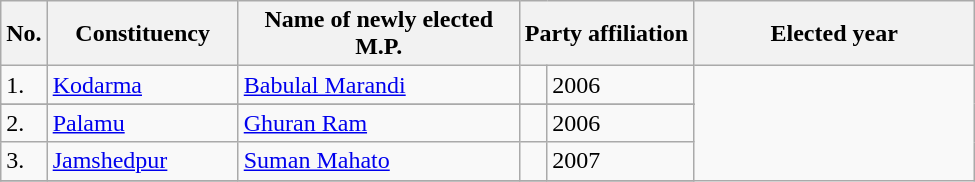<table class="sortable wikitable">
<tr>
<th>No.</th>
<th style="width:120px">Constituency</th>
<th style="width:180px">Name of newly elected M.P.</th>
<th colspan=2>Party affiliation</th>
<th style="width:180px">Elected year</th>
</tr>
<tr>
<td>1.</td>
<td><a href='#'>Kodarma</a></td>
<td><a href='#'>Babulal Marandi</a></td>
<td></td>
<td>2006</td>
</tr>
<tr>
</tr>
<tr>
<td>2.</td>
<td><a href='#'> 
Palamu</a></td>
<td><a href='#'>Ghuran Ram</a></td>
<td></td>
<td>2006</td>
</tr>
<tr>
<td>3.</td>
<td><a href='#'>Jamshedpur</a></td>
<td><a href='#'>Suman Mahato</a></td>
<td></td>
<td>2007</td>
</tr>
<tr>
</tr>
</table>
